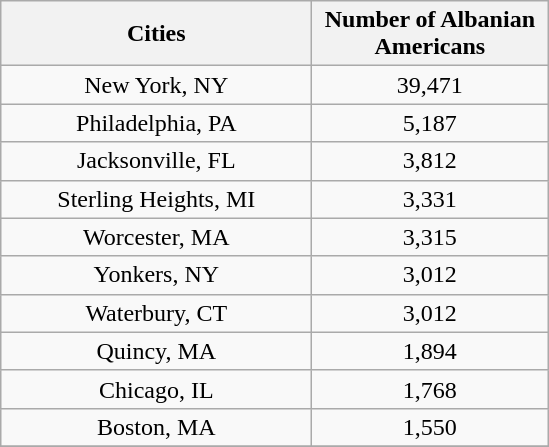<table class="wikitable">
<tr>
<th scope="col" style="width:200px;">Cities</th>
<th scope="col" style="width:150px;">Number of Albanian Americans</th>
</tr>
<tr align=center>
<td>New York, NY</td>
<td>39,471</td>
</tr>
<tr align=center>
<td>Philadelphia, PA</td>
<td>5,187</td>
</tr>
<tr align=center>
<td>Jacksonville, FL</td>
<td>3,812</td>
</tr>
<tr align=center>
<td>Sterling Heights, MI</td>
<td>3,331</td>
</tr>
<tr align=center>
<td>Worcester, MA</td>
<td>3,315</td>
</tr>
<tr align=center>
<td>Yonkers, NY</td>
<td>3,012</td>
</tr>
<tr align=center>
<td>Waterbury, CT</td>
<td>3,012</td>
</tr>
<tr align=center>
<td>Quincy, MA</td>
<td>1,894</td>
</tr>
<tr align=center>
<td>Chicago, IL</td>
<td>1,768</td>
</tr>
<tr align=center>
<td>Boston, MA</td>
<td>1,550</td>
</tr>
<tr>
</tr>
</table>
